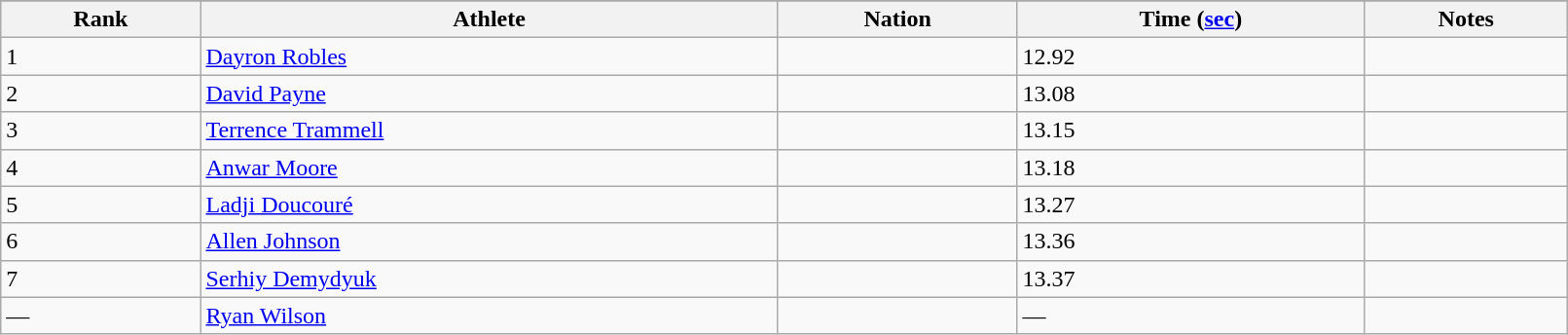<table class="wikitable" width=85%>
<tr>
</tr>
<tr>
<th>Rank</th>
<th>Athlete</th>
<th>Nation</th>
<th>Time (<a href='#'>sec</a>)</th>
<th>Notes</th>
</tr>
<tr>
<td>1</td>
<td><a href='#'>Dayron Robles</a></td>
<td></td>
<td>12.92</td>
<td></td>
</tr>
<tr>
<td>2</td>
<td><a href='#'>David Payne</a></td>
<td></td>
<td>13.08</td>
<td></td>
</tr>
<tr>
<td>3</td>
<td><a href='#'>Terrence Trammell</a></td>
<td></td>
<td>13.15</td>
<td></td>
</tr>
<tr>
<td>4</td>
<td><a href='#'>Anwar Moore</a></td>
<td></td>
<td>13.18</td>
<td></td>
</tr>
<tr>
<td>5</td>
<td><a href='#'>Ladji Doucouré</a></td>
<td></td>
<td>13.27</td>
<td></td>
</tr>
<tr>
<td>6</td>
<td><a href='#'>Allen Johnson</a></td>
<td></td>
<td>13.36</td>
<td></td>
</tr>
<tr>
<td>7</td>
<td><a href='#'>Serhiy Demydyuk</a></td>
<td></td>
<td>13.37</td>
<td></td>
</tr>
<tr>
<td>—</td>
<td><a href='#'>Ryan Wilson</a></td>
<td></td>
<td>—</td>
<td></td>
</tr>
</table>
